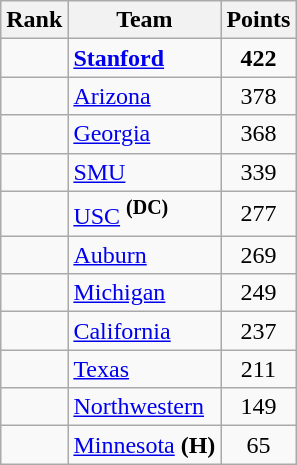<table class="wikitable sortable" style="text-align:center">
<tr>
<th>Rank</th>
<th>Team</th>
<th>Points</th>
</tr>
<tr>
<td></td>
<td align=left><strong><a href='#'>Stanford</a></strong></td>
<td><strong>422</strong></td>
</tr>
<tr>
<td></td>
<td align=left><a href='#'>Arizona</a></td>
<td>378</td>
</tr>
<tr>
<td></td>
<td align=left><a href='#'>Georgia</a></td>
<td>368</td>
</tr>
<tr>
<td></td>
<td align=left><a href='#'>SMU</a></td>
<td>339</td>
</tr>
<tr>
<td></td>
<td align=left><a href='#'>USC</a> <strong><sup>(DC)</sup></strong></td>
<td>277</td>
</tr>
<tr>
<td></td>
<td align=left><a href='#'>Auburn</a></td>
<td>269</td>
</tr>
<tr>
<td></td>
<td align=left><a href='#'>Michigan</a></td>
<td>249</td>
</tr>
<tr>
<td></td>
<td align=left><a href='#'>California</a></td>
<td>237</td>
</tr>
<tr>
<td></td>
<td align=left><a href='#'>Texas</a></td>
<td>211</td>
</tr>
<tr>
<td></td>
<td align=left><a href='#'>Northwestern</a></td>
<td>149</td>
</tr>
<tr>
<td></td>
<td align=left><a href='#'>Minnesota</a> <strong>(H)</strong></td>
<td>65</td>
</tr>
</table>
